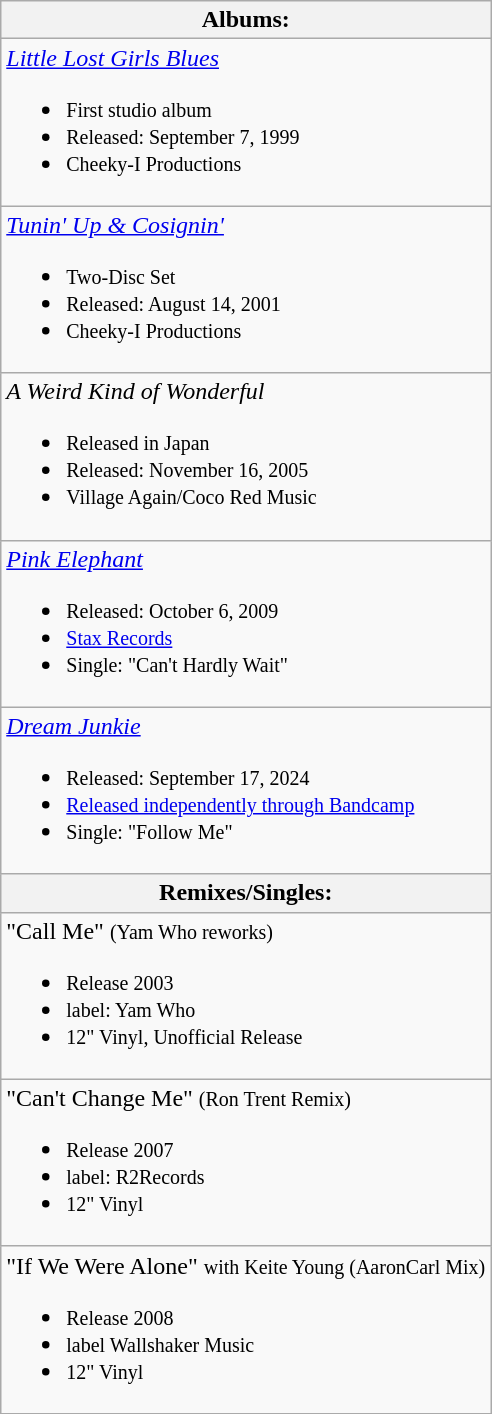<table class="wikitable">
<tr>
<th>Albums:</th>
</tr>
<tr>
<td><em><a href='#'>Little Lost Girls Blues</a></em><br><ul><li><small>First studio album</small></li><li><small>Released: September 7, 1999</small></li><li><small>Cheeky-I Productions</small></li></ul></td>
</tr>
<tr>
<td><em><a href='#'>Tunin' Up & Cosignin'</a></em><br><ul><li><small>Two-Disc Set</small></li><li><small>Released: August 14, 2001</small></li><li><small>Cheeky-I Productions</small></li></ul></td>
</tr>
<tr>
<td><em>A Weird Kind of Wonderful</em><br><ul><li><small>Released in Japan</small></li><li><small>Released: November 16, 2005</small></li><li><small>Village Again/Coco Red Music</small></li></ul></td>
</tr>
<tr>
<td><em><a href='#'>Pink Elephant</a></em><br><ul><li><small>Released: October 6, 2009</small></li><li><small><a href='#'>Stax Records</a></small></li><li><small>Single: "Can't Hardly Wait"</small></li></ul></td>
</tr>
<tr>
<td><em><a href='#'>Dream Junkie</a></em><br><ul><li><small>Released: September 17, 2024</small></li><li><small><a href='#'>Released independently through Bandcamp</a></small></li><li><small>Single: "Follow Me"</small></li></ul></td>
</tr>
<tr>
<th>Remixes/Singles:</th>
</tr>
<tr>
<td>"Call Me" <small>(Yam Who reworks)</small><br><ul><li><small>Release 2003</small></li><li><small>label: Yam Who</small></li><li><small>12" Vinyl, Unofficial Release</small></li></ul></td>
</tr>
<tr>
<td>"Can't Change Me"  <small>(Ron Trent Remix)</small><br><ul><li><small>Release 2007</small></li><li><small>label: R2Records</small></li><li><small>12" Vinyl</small></li></ul></td>
</tr>
<tr>
<td>"If We Were Alone"  <small>with Keite Young (AaronCarl Mix)</small><br><ul><li><small>Release 2008</small></li><li><small>label Wallshaker Music</small></li><li><small>12" Vinyl</small></li></ul></td>
</tr>
</table>
